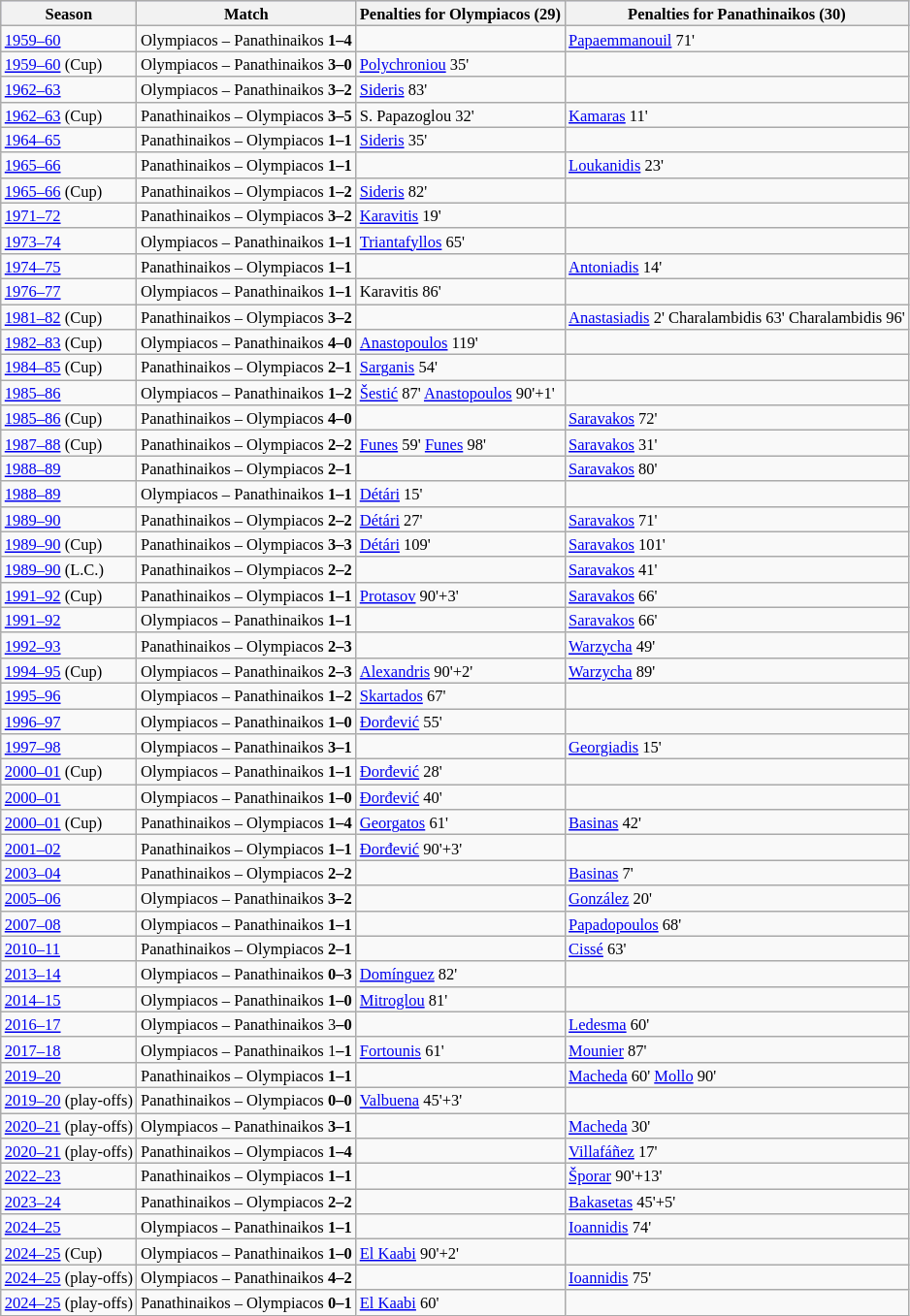<table class="wikitable" style="text-align: left; font-size: 11px">
<tr bgcolor="#ccccff">
<th>Season</th>
<th>Match</th>
<th>Penalties for Olympiacos (29)</th>
<th>Penalties for Panathinaikos (30)</th>
</tr>
<tr>
<td><a href='#'>1959–60</a></td>
<td>Olympiacos – Panathinaikos <strong>1–4</strong></td>
<td></td>
<td> <a href='#'>Papaemmanouil</a> 71'</td>
</tr>
<tr>
<td><a href='#'>1959–60</a> (Cup)</td>
<td>Olympiacos – Panathinaikos <strong>3–0</strong></td>
<td> <a href='#'>Polychroniou</a> 35'</td>
<td></td>
</tr>
<tr>
<td><a href='#'>1962–63</a></td>
<td>Olympiacos – Panathinaikos <strong>3–2</strong></td>
<td> <a href='#'>Sideris</a> 83'</td>
<td></td>
</tr>
<tr>
<td><a href='#'>1962–63</a> (Cup)</td>
<td>Panathinaikos – Olympiacos <strong>3–5</strong></td>
<td> S. Papazoglou 32'</td>
<td> <a href='#'>Kamaras</a> 11'</td>
</tr>
<tr>
<td><a href='#'>1964–65</a></td>
<td>Panathinaikos – Olympiacos <strong>1–1</strong></td>
<td> <a href='#'>Sideris</a> 35'</td>
<td></td>
</tr>
<tr>
<td><a href='#'>1965–66</a></td>
<td>Panathinaikos – Olympiacos <strong>1–1</strong></td>
<td></td>
<td> <a href='#'>Loukanidis</a> 23'</td>
</tr>
<tr>
<td><a href='#'>1965–66</a> (Cup)</td>
<td>Panathinaikos – Olympiacos <strong>1–2</strong></td>
<td> <a href='#'>Sideris</a> 82'</td>
<td></td>
</tr>
<tr>
<td><a href='#'>1971–72</a></td>
<td>Panathinaikos – Olympiacos <strong>3–2</strong></td>
<td> <a href='#'>Karavitis</a> 19'</td>
<td></td>
</tr>
<tr>
<td><a href='#'>1973–74</a></td>
<td>Olympiacos – Panathinaikos <strong>1–1</strong></td>
<td> <a href='#'>Triantafyllos</a> 65'</td>
<td></td>
</tr>
<tr>
<td><a href='#'>1974–75</a></td>
<td>Panathinaikos – Olympiacos <strong>1–1</strong></td>
<td></td>
<td> <a href='#'>Antoniadis</a> 14'</td>
</tr>
<tr>
<td><a href='#'>1976–77</a></td>
<td>Olympiacos – Panathinaikos <strong>1–1</strong></td>
<td> Karavitis 86'</td>
<td></td>
</tr>
<tr>
<td><a href='#'>1981–82</a> (Cup)</td>
<td>Panathinaikos – Olympiacos <strong>3–2</strong></td>
<td></td>
<td> <a href='#'>Anastasiadis</a> 2'  Charalambidis 63'  Charalambidis 96'</td>
</tr>
<tr>
<td><a href='#'>1982–83</a> (Cup)</td>
<td>Olympiacos – Panathinaikos <strong>4–0</strong></td>
<td> <a href='#'>Anastopoulos</a> 119'</td>
<td></td>
</tr>
<tr>
<td><a href='#'>1984–85</a> (Cup)</td>
<td>Panathinaikos – Olympiacos <strong>2–1</strong></td>
<td> <a href='#'>Sarganis</a> 54'</td>
<td></td>
</tr>
<tr>
<td><a href='#'>1985–86</a></td>
<td>Olympiacos – Panathinaikos <strong>1–2</strong></td>
<td> <a href='#'>Šestić</a> 87'  <a href='#'>Anastopoulos</a> 90'+1'</td>
<td></td>
</tr>
<tr>
<td><a href='#'>1985–86</a> (Cup)</td>
<td>Panathinaikos – Olympiacos <strong>4–0</strong></td>
<td></td>
<td> <a href='#'>Saravakos</a> 72'</td>
</tr>
<tr>
<td><a href='#'>1987–88</a> (Cup)</td>
<td>Panathinaikos – Olympiacos <strong>2–2</strong></td>
<td> <a href='#'>Funes</a> 59'  <a href='#'>Funes</a> 98'</td>
<td> <a href='#'>Saravakos</a> 31'</td>
</tr>
<tr>
<td><a href='#'>1988–89</a></td>
<td>Panathinaikos – Olympiacos <strong>2–1</strong></td>
<td></td>
<td> <a href='#'>Saravakos</a> 80'</td>
</tr>
<tr>
<td><a href='#'>1988–89</a></td>
<td>Olympiacos – Panathinaikos <strong>1–1</strong></td>
<td> <a href='#'>Détári</a> 15'</td>
<td></td>
</tr>
<tr>
<td><a href='#'>1989–90</a></td>
<td>Panathinaikos – Olympiacos <strong>2–2</strong></td>
<td> <a href='#'>Détári</a> 27'</td>
<td> <a href='#'>Saravakos</a> 71'</td>
</tr>
<tr>
<td><a href='#'>1989–90</a> (Cup)</td>
<td>Panathinaikos – Olympiacos <strong>3–3</strong></td>
<td> <a href='#'>Détári</a> 109'</td>
<td> <a href='#'>Saravakos</a> 101'</td>
</tr>
<tr>
<td><a href='#'>1989–90</a> (L.C.)</td>
<td>Panathinaikos – Olympiacos <strong>2–2</strong></td>
<td></td>
<td> <a href='#'>Saravakos</a> 41'</td>
</tr>
<tr>
<td><a href='#'>1991–92</a> (Cup)</td>
<td>Panathinaikos – Olympiacos <strong>1–1</strong></td>
<td> <a href='#'>Protasov</a> 90'+3'</td>
<td> <a href='#'>Saravakos</a> 66'</td>
</tr>
<tr>
<td><a href='#'>1991–92</a></td>
<td>Olympiacos – Panathinaikos <strong>1–1</strong></td>
<td></td>
<td> <a href='#'>Saravakos</a> 66'</td>
</tr>
<tr>
<td><a href='#'>1992–93</a></td>
<td>Panathinaikos – Olympiacos <strong>2–3</strong></td>
<td></td>
<td> <a href='#'>Warzycha</a> 49'</td>
</tr>
<tr>
<td><a href='#'>1994–95</a> (Cup)</td>
<td>Olympiacos – Panathinaikos <strong>2–3</strong></td>
<td> <a href='#'>Alexandris</a> 90'+2'</td>
<td> <a href='#'>Warzycha</a> 89'</td>
</tr>
<tr>
<td><a href='#'>1995–96</a></td>
<td>Olympiacos – Panathinaikos <strong>1–2</strong></td>
<td> <a href='#'>Skartados</a> 67'</td>
<td></td>
</tr>
<tr>
<td><a href='#'>1996–97</a></td>
<td>Olympiacos – Panathinaikos <strong>1–0</strong></td>
<td> <a href='#'>Đorđević</a> 55'</td>
<td></td>
</tr>
<tr>
<td><a href='#'>1997–98</a></td>
<td>Olympiacos – Panathinaikos <strong>3–1</strong></td>
<td></td>
<td> <a href='#'>Georgiadis</a> 15'</td>
</tr>
<tr>
<td><a href='#'>2000–01</a> (Cup)</td>
<td>Olympiacos – Panathinaikos <strong>1–1</strong></td>
<td> <a href='#'>Đorđević</a> 28'</td>
<td></td>
</tr>
<tr>
<td><a href='#'>2000–01</a></td>
<td>Olympiacos – Panathinaikos <strong>1–0</strong></td>
<td> <a href='#'>Đorđević</a> 40'</td>
<td></td>
</tr>
<tr>
<td><a href='#'>2000–01</a> (Cup)</td>
<td>Panathinaikos – Olympiacos <strong>1–4</strong></td>
<td> <a href='#'>Georgatos</a> 61'</td>
<td> <a href='#'>Basinas</a> 42'</td>
</tr>
<tr>
<td><a href='#'>2001–02</a></td>
<td>Panathinaikos – Olympiacos <strong>1–1</strong></td>
<td> <a href='#'>Đorđević</a> 90'+3'</td>
<td></td>
</tr>
<tr>
<td><a href='#'>2003–04</a></td>
<td>Panathinaikos – Olympiacos <strong>2–2</strong></td>
<td></td>
<td> <a href='#'>Basinas</a> 7'</td>
</tr>
<tr>
<td><a href='#'>2005–06</a></td>
<td>Olympiacos – Panathinaikos <strong>3–2</strong></td>
<td></td>
<td> <a href='#'>González</a> 20'</td>
</tr>
<tr>
<td><a href='#'>2007–08</a></td>
<td>Olympiacos – Panathinaikos <strong>1–1</strong></td>
<td></td>
<td> <a href='#'>Papadopoulos</a> 68'</td>
</tr>
<tr>
<td><a href='#'>2010–11</a></td>
<td>Panathinaikos – Olympiacos <strong>2–1</strong></td>
<td></td>
<td> <a href='#'>Cissé</a> 63'</td>
</tr>
<tr>
<td><a href='#'>2013–14</a></td>
<td>Olympiacos – Panathinaikos <strong>0–3</strong></td>
<td> <a href='#'>Domínguez</a> 82'</td>
<td></td>
</tr>
<tr>
<td><a href='#'>2014–15</a></td>
<td>Olympiacos – Panathinaikos <strong>1–0</strong></td>
<td> <a href='#'>Mitroglou</a> 81'</td>
<td></td>
</tr>
<tr>
<td><a href='#'>2016–17</a></td>
<td>Olympiacos – Panathinaikos 3<strong>–0</strong></td>
<td></td>
<td> <a href='#'>Ledesma</a> 60'</td>
</tr>
<tr>
<td><a href='#'>2017–18</a></td>
<td>Olympiacos – Panathinaikos 1<strong>–1</strong></td>
<td> <a href='#'>Fortounis</a> 61'</td>
<td> <a href='#'>Mounier</a> 87'</td>
</tr>
<tr>
<td><a href='#'>2019–20</a></td>
<td>Panathinaikos – Olympiacos <strong>1–1</strong></td>
<td></td>
<td> <a href='#'>Macheda</a> 60'  <a href='#'>Mollo</a> 90'</td>
</tr>
<tr>
<td><a href='#'>2019–20</a> (play-offs)</td>
<td>Panathinaikos – Olympiacos <strong>0–0</strong></td>
<td> <a href='#'>Valbuena</a> 45'+3'</td>
<td></td>
</tr>
<tr>
<td><a href='#'>2020–21</a> (play-offs)</td>
<td>Olympiacos – Panathinaikos <strong>3–1</strong></td>
<td></td>
<td> <a href='#'>Macheda</a> 30'</td>
</tr>
<tr>
<td><a href='#'>2020–21</a> (play-offs)</td>
<td>Panathinaikos – Olympiacos <strong>1–4</strong></td>
<td></td>
<td> <a href='#'>Villafáñez</a> 17'</td>
</tr>
<tr>
<td><a href='#'>2022–23</a></td>
<td>Panathinaikos – Olympiacos <strong>1–1</strong></td>
<td></td>
<td> <a href='#'>Šporar</a> 90'+13'</td>
</tr>
<tr>
<td><a href='#'>2023–24</a></td>
<td>Panathinaikos – Olympiacos <strong>2–2</strong></td>
<td></td>
<td> <a href='#'>Bakasetas</a> 45'+5'</td>
</tr>
<tr>
<td><a href='#'>2024–25</a></td>
<td>Olympiacos – Panathinaikos <strong>1–1</strong></td>
<td></td>
<td> <a href='#'>Ioannidis</a> 74'</td>
</tr>
<tr>
<td><a href='#'>2024–25</a> (Cup)</td>
<td>Olympiacos – Panathinaikos <strong>1–0</strong></td>
<td> <a href='#'>El Kaabi</a> 90'+2'</td>
<td></td>
</tr>
<tr>
<td><a href='#'>2024–25</a> (play-offs)</td>
<td>Olympiacos – Panathinaikos <strong>4–2</strong></td>
<td></td>
<td> <a href='#'>Ioannidis</a> 75'</td>
</tr>
<tr>
<td><a href='#'>2024–25</a> (play-offs)</td>
<td>Panathinaikos – Olympiacos <strong>0–1</strong></td>
<td> <a href='#'>El Kaabi</a> 60'</td>
<td></td>
</tr>
</table>
